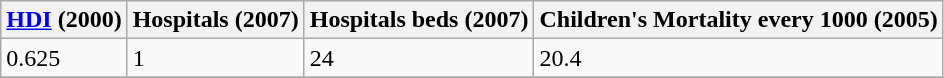<table class="wikitable" border="1">
<tr>
<th><a href='#'>HDI</a> (2000)</th>
<th>Hospitals (2007)</th>
<th>Hospitals beds (2007)</th>
<th>Children's Mortality every 1000 (2005)</th>
</tr>
<tr>
<td>0.625</td>
<td>1</td>
<td>24</td>
<td>20.4</td>
</tr>
<tr>
</tr>
</table>
